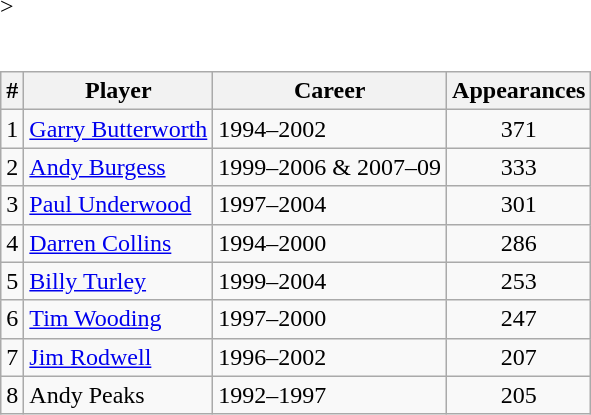<table border=0 cellpadding=0 cellspacing=0>>
<tr>
<td><br><table class="wikitable" style="text-align: left">
<tr>
<th>#</th>
<th>Player</th>
<th>Career</th>
<th>Appearances</th>
</tr>
<tr>
<td>1</td>
<td> <a href='#'>Garry Butterworth</a></td>
<td>1994–2002</td>
<td align=center>371</td>
</tr>
<tr>
<td>2</td>
<td> <a href='#'>Andy Burgess</a></td>
<td>1999–2006 & 2007–09</td>
<td align=center>333</td>
</tr>
<tr>
<td>3</td>
<td> <a href='#'>Paul Underwood</a></td>
<td>1997–2004</td>
<td align=center>301</td>
</tr>
<tr>
<td>4</td>
<td> <a href='#'>Darren Collins</a></td>
<td>1994–2000</td>
<td align=center>286</td>
</tr>
<tr>
<td>5</td>
<td> <a href='#'>Billy Turley</a></td>
<td>1999–2004</td>
<td align=center>253</td>
</tr>
<tr>
<td>6</td>
<td> <a href='#'>Tim Wooding</a></td>
<td>1997–2000</td>
<td align=center>247</td>
</tr>
<tr>
<td>7</td>
<td> <a href='#'>Jim Rodwell</a></td>
<td>1996–2002</td>
<td align=center>207</td>
</tr>
<tr>
<td>8</td>
<td> Andy Peaks</td>
<td>1992–1997</td>
<td align=center>205</td>
</tr>
</table>
</td>
</tr>
</table>
